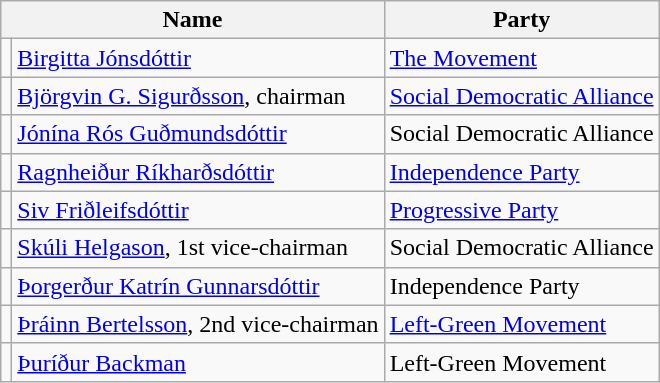<table class="sortable wikitable">
<tr>
<th colspan="2">Name</th>
<th>Party</th>
</tr>
<tr>
<td></td>
<td><a href='#'>Birgitta Jónsdóttir</a></td>
<td><a href='#'>The Movement</a></td>
</tr>
<tr>
<td></td>
<td><a href='#'>Björgvin G. Sigurðsson</a>, chairman</td>
<td><a href='#'>Social Democratic Alliance</a></td>
</tr>
<tr>
<td></td>
<td><a href='#'>Jónína Rós Guðmundsdóttir</a></td>
<td>Social Democratic Alliance</td>
</tr>
<tr>
<td></td>
<td><a href='#'>Ragnheiður Ríkharðsdóttir</a></td>
<td><a href='#'>Independence Party</a></td>
</tr>
<tr>
<td></td>
<td><a href='#'>Siv Friðleifsdóttir</a></td>
<td><a href='#'>Progressive Party</a></td>
</tr>
<tr>
<td></td>
<td><a href='#'>Skúli Helgason</a>, 1st vice-chairman</td>
<td>Social Democratic Alliance</td>
</tr>
<tr>
<td></td>
<td><a href='#'>Þorgerður Katrín Gunnarsdóttir</a></td>
<td>Independence Party</td>
</tr>
<tr>
<td></td>
<td><a href='#'>Þráinn Bertelsson</a>, 2nd vice-chairman</td>
<td><a href='#'>Left-Green Movement</a></td>
</tr>
<tr>
<td></td>
<td><a href='#'>Þuríður Backman</a></td>
<td>Left-Green Movement</td>
</tr>
</table>
